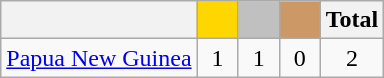<table class="wikitable">
<tr>
<th></th>
<th style="background:gold;">        </th>
<th style="background:silver;">      </th>
<th style="background:#c96;">      </th>
<th>Total</th>
</tr>
<tr style="text-align:center;">
<td> <a href='#'>Papua New Guinea</a></td>
<td>1</td>
<td>1</td>
<td>0</td>
<td>2</td>
</tr>
</table>
